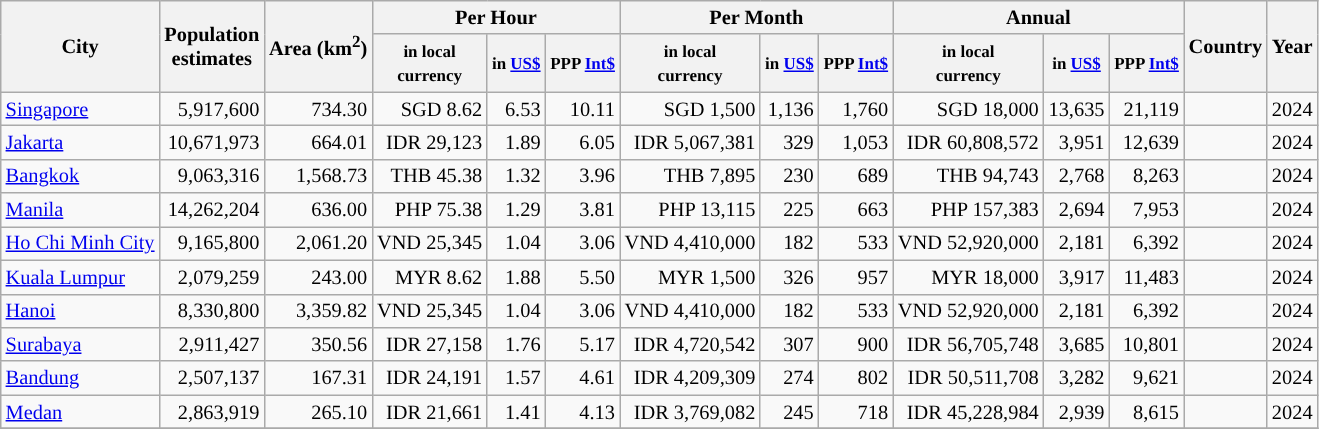<table class="wikitable sortable sticky-header-multi static-row-numbers" style="text-align:center; font-size:85%;">
<tr>
<th rowspan="2">City</th>
<th rowspan="2">Population<br>estimates</th>
<th rowspan="2">Area (km<sup>2</sup>)</th>
<th scope="col" colspan="3">Per Hour</th>
<th scope="col" colspan="3">Per Month</th>
<th scope="col" colspan="3">Annual</th>
<th rowspan="2">Country</th>
<th rowspan="2">Year</th>
</tr>
<tr>
<th scope="col"><small>in local <br>currency</small></th>
<th><small>in <a href='#'>US$</a></small></th>
<th><small>PPP <a href='#'>Int$</a></small></th>
<th scope="col"><small>in local <br>currency</small></th>
<th><small>in <a href='#'>US$</a></small></th>
<th><small>PPP <a href='#'>Int$</a></small></th>
<th scope="col"><small>in local <br>currency</small></th>
<th><small>in <a href='#'>US$</a></small></th>
<th><small>PPP <a href='#'>Int$</a></small></th>
</tr>
<tr>
<td ! scope="row" style="text-align: left; font-weight: normal;"><a href='#'>Singapore</a></td>
<td align=right>5,917,600</td>
<td align=right>734.30</td>
<td align=right>SGD 8.62</td>
<td align=right>6.53</td>
<td align=right>10.11</td>
<td align=right>SGD 1,500</td>
<td align=right>1,136</td>
<td align=right>1,760</td>
<td align=right>SGD 18,000</td>
<td align=right>13,635</td>
<td align=right>21,119</td>
<td></td>
<td align=right>2024</td>
</tr>
<tr>
<td ! scope="row" style="text-align: left; font-weight: normal;"><a href='#'>Jakarta</a></td>
<td align=right>10,671,973</td>
<td align=right>664.01</td>
<td align=right>IDR 29,123</td>
<td align=right>1.89</td>
<td align=right>6.05</td>
<td align=right>IDR 5,067,381</td>
<td align=right>329</td>
<td align=right>1,053</td>
<td align=right>IDR 60,808,572</td>
<td align=right>3,951</td>
<td align=right>12,639</td>
<td></td>
<td align=right>2024</td>
</tr>
<tr>
<td ! scope="row" style="text-align: left; font-weight: normal;"><a href='#'>Bangkok</a></td>
<td align=right>9,063,316</td>
<td align=right>1,568.73</td>
<td align=right>THB 45.38</td>
<td align=right>1.32</td>
<td align=right>3.96</td>
<td align=right>THB 7,895</td>
<td align=right>230</td>
<td align=right>689</td>
<td align=right>THB 94,743</td>
<td align=right>2,768</td>
<td align=right>8,263</td>
<td></td>
<td align=right>2024</td>
</tr>
<tr>
<td ! scope="row" style="text-align: left; font-weight: normal;"><a href='#'>Manila</a></td>
<td align=right>14,262,204</td>
<td align=right>636.00</td>
<td align=right>PHP 75.38</td>
<td align=right>1.29</td>
<td align=right>3.81</td>
<td align=right>PHP 13,115</td>
<td align=right>225</td>
<td align=right>663</td>
<td align=right>PHP 157,383</td>
<td align=right>2,694</td>
<td align=right>7,953</td>
<td></td>
<td align=right>2024</td>
</tr>
<tr>
<td ! scope="row" style="text-align: left; font-weight: normal;"><a href='#'>Ho Chi Minh City</a></td>
<td align=right>9,165,800</td>
<td align=right>2,061.20</td>
<td align=right>VND 25,345</td>
<td align=right>1.04</td>
<td align=right>3.06</td>
<td align=right>VND 4,410,000</td>
<td align=right>182</td>
<td align=right>533</td>
<td align=right>VND 52,920,000</td>
<td align=right>2,181</td>
<td align=right>6,392</td>
<td></td>
<td align=right>2024</td>
</tr>
<tr>
<td ! scope="row" style="text-align: left; font-weight: normal;"><a href='#'>Kuala Lumpur</a></td>
<td align=right>2,079,259</td>
<td align=right>243.00</td>
<td align=right>MYR 8.62</td>
<td align=right>1.88</td>
<td align=right>5.50</td>
<td align=right>MYR 1,500</td>
<td align=right>326</td>
<td align=right>957</td>
<td align=right>MYR 18,000</td>
<td align=right>3,917</td>
<td align=right>11,483</td>
<td></td>
<td align=right>2024</td>
</tr>
<tr>
<td ! scope="row" style="text-align: left; font-weight: normal;"><a href='#'>Hanoi</a></td>
<td align=right>8,330,800</td>
<td align=right>3,359.82</td>
<td align=right>VND 25,345</td>
<td align=right>1.04</td>
<td align=right>3.06</td>
<td align=right>VND 4,410,000</td>
<td align=right>182</td>
<td align=right>533</td>
<td align=right>VND 52,920,000</td>
<td align=right>2,181</td>
<td align=right>6,392</td>
<td></td>
<td align=right>2024</td>
</tr>
<tr>
<td ! scope="row" style="text-align: left; font-weight: normal;"><a href='#'>Surabaya</a></td>
<td align=right>2,911,427</td>
<td align=right>350.56</td>
<td align=right>IDR 27,158</td>
<td align=right>1.76</td>
<td align=right>5.17</td>
<td align=right>IDR 4,720,542</td>
<td align=right>307</td>
<td align=right>900</td>
<td align=right>IDR 56,705,748</td>
<td align=right>3,685</td>
<td align=right>10,801</td>
<td></td>
<td align=right>2024</td>
</tr>
<tr>
<td ! scope="row" style="text-align: left; font-weight: normal;"><a href='#'>Bandung</a></td>
<td align=right>2,507,137</td>
<td align=right>167.31</td>
<td align=right>IDR 24,191</td>
<td align=right>1.57</td>
<td align=right>4.61</td>
<td align=right>IDR 4,209,309</td>
<td align=right>274</td>
<td align=right>802</td>
<td align=right>IDR 50,511,708</td>
<td align=right>3,282</td>
<td align=right>9,621</td>
<td></td>
<td align=right>2024</td>
</tr>
<tr>
<td ! scope="row" style="text-align: left; font-weight: normal;"><a href='#'>Medan</a></td>
<td align=right>2,863,919</td>
<td align=right>265.10</td>
<td align=right>IDR 21,661</td>
<td align=right>1.41</td>
<td align=right>4.13</td>
<td align=right>IDR 3,769,082</td>
<td align=right>245</td>
<td align=right>718</td>
<td align=right>IDR 45,228,984</td>
<td align=right>2,939</td>
<td align=right>8,615</td>
<td></td>
<td align=right>2024</td>
</tr>
<tr>
</tr>
</table>
